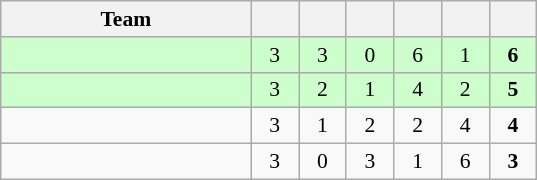<table class="wikitable" style="text-align: center; font-size:90% ">
<tr>
<th width=160>Team</th>
<th width=25></th>
<th width=25></th>
<th width=25></th>
<th width=25></th>
<th width=25></th>
<th width=25></th>
</tr>
<tr bgcolor=ccffcc>
<td align=left></td>
<td>3</td>
<td>3</td>
<td>0</td>
<td>6</td>
<td>1</td>
<td><strong>6</strong></td>
</tr>
<tr bgcolor=ccffcc>
<td align=left></td>
<td>3</td>
<td>2</td>
<td>1</td>
<td>4</td>
<td>2</td>
<td><strong>5</strong></td>
</tr>
<tr>
<td align=left></td>
<td>3</td>
<td>1</td>
<td>2</td>
<td>2</td>
<td>4</td>
<td><strong>4</strong></td>
</tr>
<tr>
<td align=left></td>
<td>3</td>
<td>0</td>
<td>3</td>
<td>1</td>
<td>6</td>
<td><strong>3</strong></td>
</tr>
</table>
